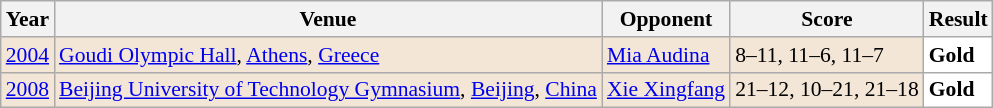<table class="sortable wikitable" style="font-size: 90%;">
<tr>
<th>Year</th>
<th>Venue</th>
<th>Opponent</th>
<th>Score</th>
<th>Result</th>
</tr>
<tr style="background:#F3E6D7">
<td align="center"><a href='#'>2004</a></td>
<td align="left"><a href='#'>Goudi Olympic Hall</a>, <a href='#'>Athens</a>, <a href='#'>Greece</a></td>
<td align="left"> <a href='#'>Mia Audina</a></td>
<td align="left">8–11, 11–6, 11–7</td>
<td style="text-align:left; background:white"> <strong>Gold</strong></td>
</tr>
<tr style="background:#F3E6D7">
<td align="center"><a href='#'>2008</a></td>
<td align="left"><a href='#'>Beijing University of Technology Gymnasium</a>, <a href='#'>Beijing</a>, <a href='#'>China</a></td>
<td align="left"> <a href='#'>Xie Xingfang</a></td>
<td align="left">21–12, 10–21, 21–18</td>
<td style="text-align:left; background:white"> <strong>Gold</strong></td>
</tr>
</table>
